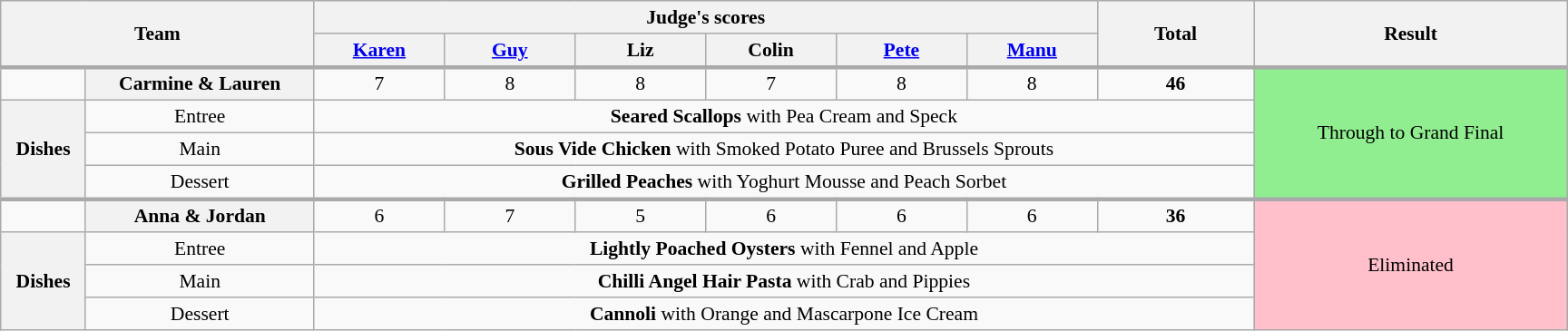<table class="wikitable plainrowheaders" style="margin: 1em auto; text-align:center; font-size:90%; width:80em;">
<tr>
<th rowspan="2" style="width:20%;" colspan="2">Team</th>
<th colspan="6" style="width:50%;">Judge's scores</th>
<th rowspan="2" style="width:10%;">Total<br></th>
<th rowspan="2" style="width:20%;">Result</th>
</tr>
<tr>
<th style="width:50px;"><a href='#'>Karen</a></th>
<th style="width:50px;"><a href='#'>Guy</a></th>
<th style="width:50px;">Liz</th>
<th style="width:50px;">Colin</th>
<th style="width:50px;"><a href='#'>Pete</a></th>
<th style="width:50px;"><a href='#'>Manu</a></th>
</tr>
<tr style="border-top:3px solid #aaa;">
<td></td>
<th style="text-align:centre">Carmine & Lauren</th>
<td>7</td>
<td>8</td>
<td>8</td>
<td>7</td>
<td>8</td>
<td>8</td>
<td><strong>46</strong></td>
<td rowspan="4" style="background:lightgreen">Through to Grand Final</td>
</tr>
<tr>
<th rowspan="3">Dishes</th>
<td>Entree</td>
<td colspan="7"><strong>Seared Scallops</strong> with Pea Cream and Speck</td>
</tr>
<tr>
<td>Main</td>
<td colspan="7"><strong>Sous Vide Chicken</strong> with Smoked Potato Puree and Brussels Sprouts</td>
</tr>
<tr>
<td>Dessert</td>
<td colspan="7"><strong>Grilled Peaches</strong> with Yoghurt Mousse and Peach Sorbet</td>
</tr>
<tr style="border-top:3px solid #aaa;">
<td></td>
<th style="text-align:centre">Anna & Jordan</th>
<td>6</td>
<td>7</td>
<td>5</td>
<td>6</td>
<td>6</td>
<td>6</td>
<td><strong>36</strong></td>
<td rowspan="4" bgcolor="pink">Eliminated</td>
</tr>
<tr>
<th rowspan="3">Dishes</th>
<td>Entree</td>
<td colspan="7"><strong>Lightly Poached Oysters</strong> with Fennel and Apple</td>
</tr>
<tr>
<td>Main</td>
<td colspan="7"><strong>Chilli Angel Hair Pasta</strong> with Crab and Pippies</td>
</tr>
<tr>
<td>Dessert</td>
<td colspan="7"><strong>Cannoli</strong> with Orange and Mascarpone Ice Cream</td>
</tr>
</table>
